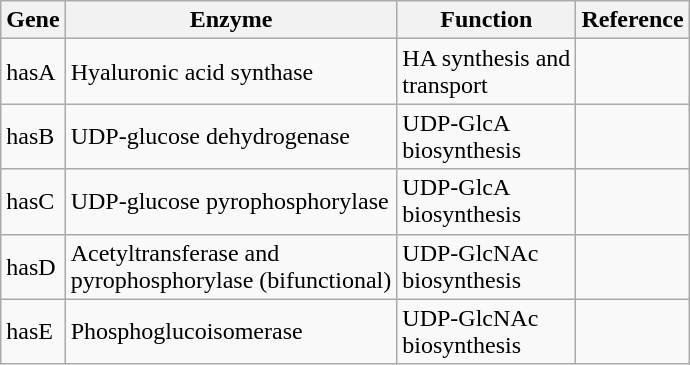<table class="wikitable">
<tr>
<th>Gene</th>
<th>Enzyme</th>
<th>Function</th>
<th>Reference</th>
</tr>
<tr>
<td>hasA</td>
<td>Hyaluronic acid synthase</td>
<td>HA synthesis and<br>transport</td>
<td></td>
</tr>
<tr>
<td>hasB</td>
<td>UDP-glucose dehydrogenase</td>
<td>UDP-GlcA<br>biosynthesis</td>
<td></td>
</tr>
<tr>
<td>hasC</td>
<td>UDP-glucose pyrophosphorylase</td>
<td>UDP-GlcA<br>biosynthesis</td>
<td></td>
</tr>
<tr>
<td>hasD</td>
<td>Acetyltransferase and<br>pyrophosphorylase (bifunctional)</td>
<td>UDP-GlcNAc<br>biosynthesis</td>
<td></td>
</tr>
<tr>
<td>hasE</td>
<td>Phosphoglucoisomerase</td>
<td>UDP-GlcNAc<br>biosynthesis</td>
<td></td>
</tr>
</table>
